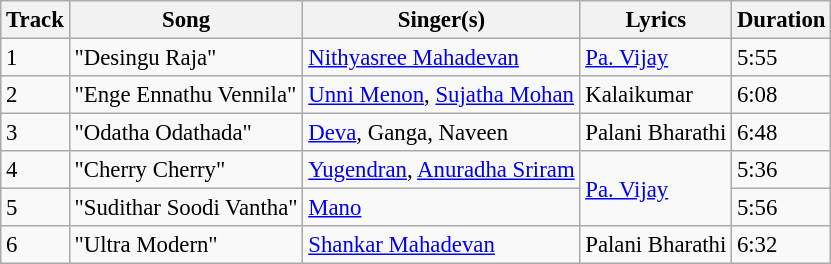<table class="wikitable" style="font-size:95%;">
<tr>
<th>Track</th>
<th>Song</th>
<th>Singer(s)</th>
<th>Lyrics</th>
<th>Duration</th>
</tr>
<tr>
<td>1</td>
<td>"Desingu Raja"</td>
<td><a href='#'>Nithyasree Mahadevan</a></td>
<td><a href='#'>Pa. Vijay</a></td>
<td>5:55</td>
</tr>
<tr>
<td>2</td>
<td>"Enge Ennathu Vennila"</td>
<td><a href='#'>Unni Menon</a>, <a href='#'>Sujatha Mohan</a></td>
<td>Kalaikumar</td>
<td>6:08</td>
</tr>
<tr>
<td>3</td>
<td>"Odatha Odathada"</td>
<td><a href='#'>Deva</a>, Ganga, Naveen</td>
<td>Palani Bharathi</td>
<td>6:48</td>
</tr>
<tr>
<td>4</td>
<td>"Cherry Cherry"</td>
<td><a href='#'>Yugendran</a>, <a href='#'>Anuradha Sriram</a></td>
<td rowspan=2><a href='#'>Pa. Vijay</a></td>
<td>5:36</td>
</tr>
<tr>
<td>5</td>
<td>"Sudithar Soodi Vantha"</td>
<td><a href='#'>Mano</a></td>
<td>5:56</td>
</tr>
<tr>
<td>6</td>
<td>"Ultra Modern"</td>
<td><a href='#'>Shankar Mahadevan</a></td>
<td>Palani Bharathi</td>
<td>6:32</td>
</tr>
</table>
